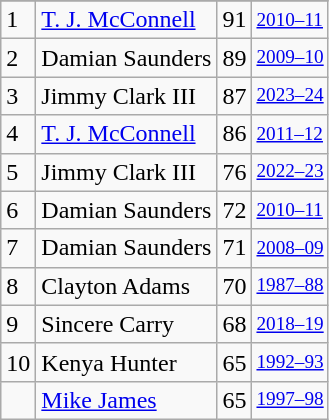<table class="wikitable">
<tr>
</tr>
<tr>
<td>1</td>
<td><a href='#'>T. J. McConnell</a></td>
<td>91</td>
<td style="font-size:80%;"><a href='#'>2010–11</a></td>
</tr>
<tr>
<td>2</td>
<td>Damian Saunders</td>
<td>89</td>
<td style="font-size:80%;"><a href='#'>2009–10</a></td>
</tr>
<tr>
<td>3</td>
<td>Jimmy Clark III</td>
<td>87</td>
<td style="font-size:80%;"><a href='#'>2023–24</a></td>
</tr>
<tr>
<td>4</td>
<td><a href='#'>T. J. McConnell</a></td>
<td>86</td>
<td style="font-size:80%;"><a href='#'>2011–12</a></td>
</tr>
<tr>
<td>5</td>
<td>Jimmy Clark III</td>
<td>76</td>
<td style="font-size:80%;"><a href='#'>2022–23</a></td>
</tr>
<tr>
<td>6</td>
<td>Damian Saunders</td>
<td>72</td>
<td style="font-size:80%;"><a href='#'>2010–11</a></td>
</tr>
<tr>
<td>7</td>
<td>Damian Saunders</td>
<td>71</td>
<td style="font-size:80%;"><a href='#'>2008–09</a></td>
</tr>
<tr>
<td>8</td>
<td>Clayton Adams</td>
<td>70</td>
<td style="font-size:80%;"><a href='#'>1987–88</a></td>
</tr>
<tr>
<td>9</td>
<td>Sincere Carry</td>
<td>68</td>
<td style="font-size:80%;"><a href='#'>2018–19</a></td>
</tr>
<tr>
<td>10</td>
<td>Kenya Hunter</td>
<td>65</td>
<td style="font-size:80%;"><a href='#'>1992–93</a></td>
</tr>
<tr>
<td></td>
<td><a href='#'>Mike James</a></td>
<td>65</td>
<td style="font-size:80%;"><a href='#'>1997–98</a></td>
</tr>
</table>
